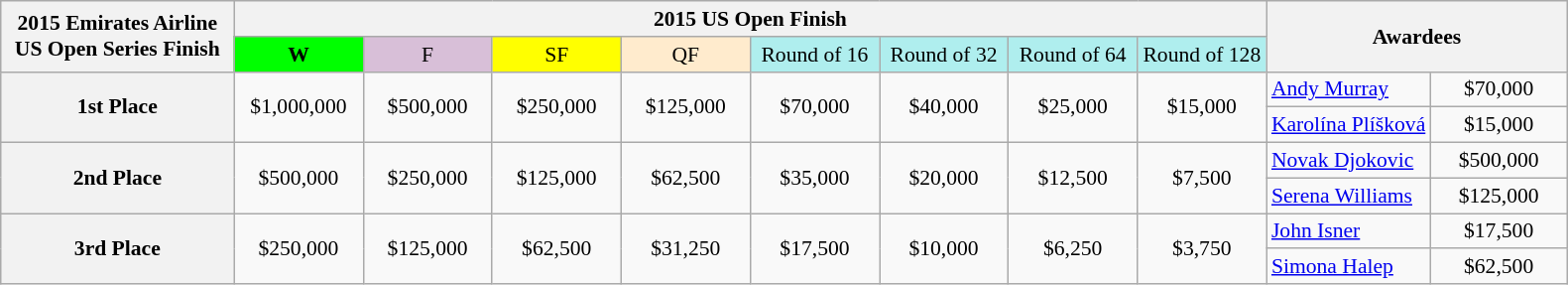<table class=wikitable style=font-size:90%;text-align:center>
<tr>
<th rowspan=2>2015 Emirates Airline US Open Series Finish</th>
<th colspan=8>2015 US Open Finish</th>
<th rowspan=2 colspan=2>Awardees</th>
</tr>
<tr>
<td style="width:80px; background:lime;"><strong>W</strong></td>
<td style="width:80px; background:thistle;">F</td>
<td style="width:80px; background:#ff0;">SF</td>
<td style="width:80px; background:#ffebcd;">QF</td>
<td style="width:80px; background:#afeeee;">Round of 16</td>
<td style="width:80px; background:#afeeee;">Round of 32</td>
<td style="width:80px; background:#afeeee;">Round of 64</td>
<td style="width:80px; background:#afeeee;">Round of 128</td>
</tr>
<tr>
<th width=120 rowspan=2>1st Place</th>
<td rowspan=2>$1,000,000</td>
<td rowspan=2>$500,000</td>
<td rowspan=2>$250,000</td>
<td rowspan=2>$125,000</td>
<td rowspan=2>$70,000</td>
<td rowspan=2>$40,000</td>
<td rowspan=2>$25,000</td>
<td rowspan=2>$15,000</td>
<td align=left> <a href='#'>Andy Murray</a></td>
<td width=85>$70,000</td>
</tr>
<tr>
<td align=left> <a href='#'>Karolína Plíšková</a></td>
<td>$15,000</td>
</tr>
<tr>
<th width=150 rowspan=2>2nd Place</th>
<td rowspan=2>$500,000</td>
<td rowspan=2>$250,000</td>
<td rowspan=2>$125,000</td>
<td rowspan=2>$62,500</td>
<td rowspan=2>$35,000</td>
<td rowspan=2>$20,000</td>
<td rowspan=2>$12,500</td>
<td rowspan=2>$7,500</td>
<td align=left> <a href='#'>Novak Djokovic</a></td>
<td>$500,000</td>
</tr>
<tr>
<td align=left> <a href='#'>Serena Williams</a></td>
<td>$125,000</td>
</tr>
<tr>
<th width=120 rowspan=2>3rd Place</th>
<td rowspan=2>$250,000</td>
<td rowspan=2>$125,000</td>
<td rowspan=2>$62,500</td>
<td rowspan=2>$31,250</td>
<td rowspan=2>$17,500</td>
<td rowspan=2>$10,000</td>
<td rowspan=2>$6,250</td>
<td rowspan=2>$3,750</td>
<td align=left> <a href='#'>John Isner</a></td>
<td>$17,500</td>
</tr>
<tr>
<td align=left> <a href='#'>Simona Halep</a></td>
<td>$62,500</td>
</tr>
</table>
